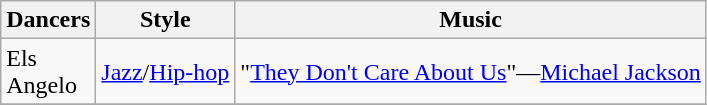<table class="wikitable">
<tr>
<th>Dancers</th>
<th>Style</th>
<th>Music</th>
</tr>
<tr>
<td>Els<br>Angelo</td>
<td><a href='#'>Jazz</a>/<a href='#'>Hip-hop</a></td>
<td>"<a href='#'>They Don't Care About Us</a>"—<a href='#'>Michael Jackson</a></td>
</tr>
<tr>
</tr>
</table>
